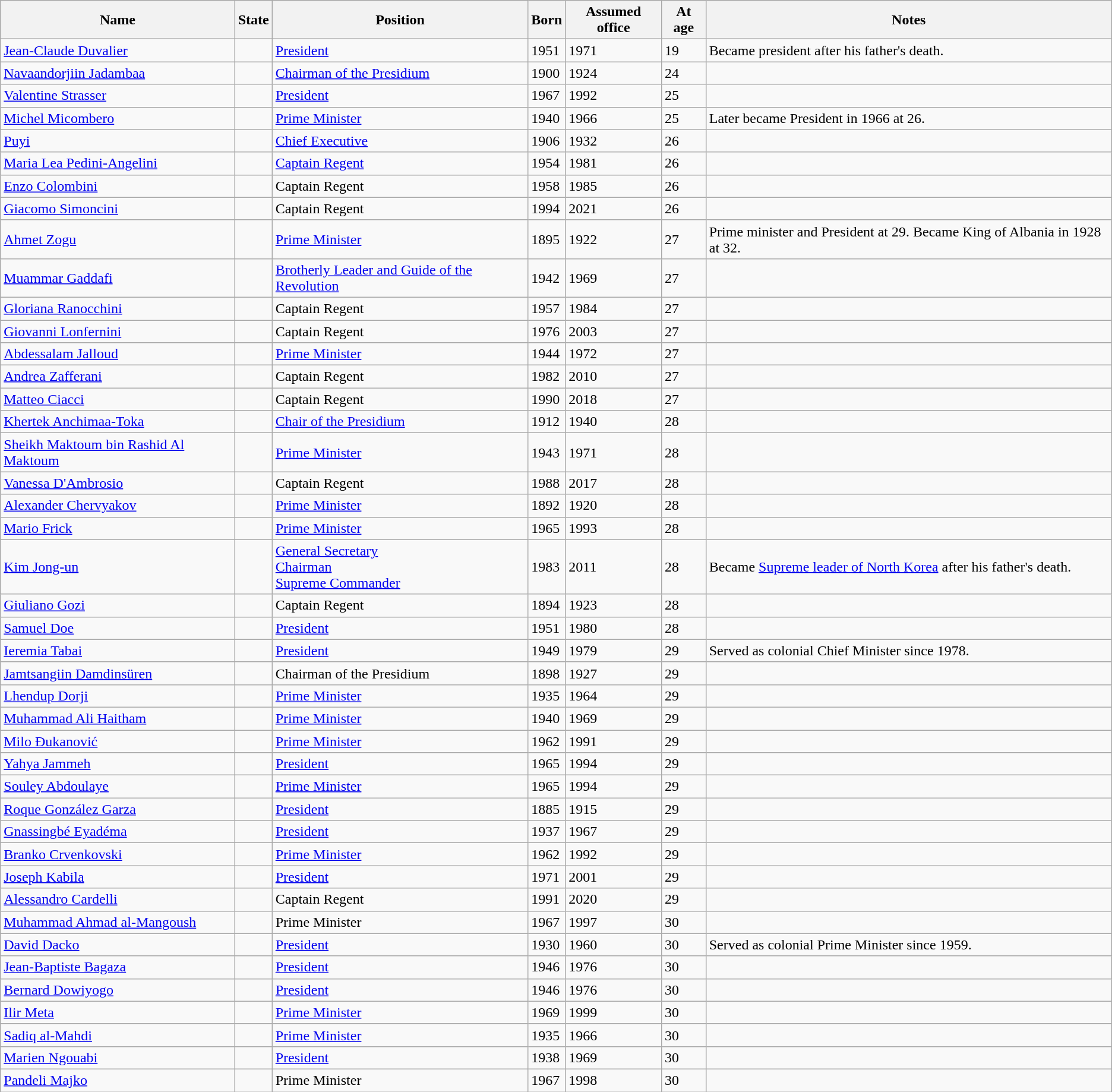<table class="wikitable sortable">
<tr>
<th>Name</th>
<th>State</th>
<th>Position</th>
<th>Born</th>
<th>Assumed office</th>
<th>At age</th>
<th>Notes</th>
</tr>
<tr>
<td><a href='#'>Jean-Claude Duvalier</a></td>
<td></td>
<td><a href='#'>President</a></td>
<td>1951</td>
<td>1971</td>
<td>19</td>
<td>Became president after his father's death.</td>
</tr>
<tr>
<td><a href='#'>Navaandorjiin Jadambaa</a></td>
<td></td>
<td><a href='#'>Chairman of the Presidium</a></td>
<td>1900</td>
<td>1924</td>
<td>24</td>
<td></td>
</tr>
<tr>
<td><a href='#'>Valentine Strasser</a></td>
<td></td>
<td><a href='#'>President</a></td>
<td>1967</td>
<td>1992</td>
<td>25</td>
<td></td>
</tr>
<tr>
<td><a href='#'>Michel Micombero</a></td>
<td></td>
<td><a href='#'>Prime Minister</a></td>
<td>1940</td>
<td>1966</td>
<td>25</td>
<td>Later became President in 1966 at 26.</td>
</tr>
<tr>
<td><a href='#'>Puyi</a></td>
<td></td>
<td><a href='#'>Chief Executive</a></td>
<td>1906</td>
<td>1932</td>
<td>26</td>
<td></td>
</tr>
<tr>
<td><a href='#'>Maria Lea Pedini-Angelini</a></td>
<td></td>
<td><a href='#'>Captain Regent</a></td>
<td>1954</td>
<td>1981</td>
<td>26</td>
<td></td>
</tr>
<tr>
<td><a href='#'>Enzo Colombini</a></td>
<td></td>
<td>Captain Regent</td>
<td>1958</td>
<td>1985</td>
<td>26</td>
<td></td>
</tr>
<tr>
<td><a href='#'>Giacomo Simoncini</a></td>
<td></td>
<td>Captain Regent</td>
<td>1994</td>
<td>2021</td>
<td>26</td>
<td></td>
</tr>
<tr>
<td><a href='#'>Ahmet Zogu</a></td>
<td></td>
<td><a href='#'>Prime Minister</a></td>
<td>1895</td>
<td>1922</td>
<td>27</td>
<td>Prime minister and President at 29. Became King of Albania in 1928 at 32.</td>
</tr>
<tr>
<td><a href='#'>Muammar Gaddafi</a></td>
<td></td>
<td><a href='#'>Brotherly Leader and Guide of the Revolution</a></td>
<td>1942</td>
<td>1969</td>
<td>27</td>
<td></td>
</tr>
<tr>
<td><a href='#'>Gloriana Ranocchini</a></td>
<td></td>
<td>Captain Regent</td>
<td>1957</td>
<td>1984</td>
<td>27</td>
<td></td>
</tr>
<tr>
<td><a href='#'>Giovanni Lonfernini</a></td>
<td></td>
<td>Captain Regent</td>
<td>1976</td>
<td>2003</td>
<td>27</td>
<td></td>
</tr>
<tr>
<td><a href='#'>Abdessalam Jalloud</a></td>
<td></td>
<td><a href='#'>Prime Minister</a></td>
<td>1944</td>
<td>1972</td>
<td>27</td>
<td></td>
</tr>
<tr>
<td><a href='#'>Andrea Zafferani</a></td>
<td></td>
<td>Captain Regent</td>
<td>1982</td>
<td>2010</td>
<td>27</td>
<td></td>
</tr>
<tr>
<td><a href='#'>Matteo Ciacci</a></td>
<td></td>
<td>Captain Regent</td>
<td>1990</td>
<td>2018</td>
<td>27</td>
<td></td>
</tr>
<tr>
<td><a href='#'>Khertek Anchimaa-Toka</a></td>
<td></td>
<td><a href='#'>Chair of the Presidium</a></td>
<td>1912</td>
<td>1940</td>
<td>28</td>
<td></td>
</tr>
<tr>
<td><a href='#'>Sheikh Maktoum bin Rashid Al Maktoum</a></td>
<td></td>
<td><a href='#'>Prime Minister</a></td>
<td>1943</td>
<td>1971</td>
<td>28</td>
<td></td>
</tr>
<tr>
<td><a href='#'>Vanessa D'Ambrosio</a></td>
<td></td>
<td>Captain Regent</td>
<td>1988</td>
<td>2017</td>
<td>28</td>
<td></td>
</tr>
<tr>
<td><a href='#'>Alexander Chervyakov</a></td>
<td></td>
<td><a href='#'>Prime Minister</a></td>
<td>1892</td>
<td>1920</td>
<td>28</td>
<td></td>
</tr>
<tr>
<td><a href='#'>Mario Frick</a></td>
<td></td>
<td><a href='#'>Prime Minister</a></td>
<td>1965</td>
<td>1993</td>
<td>28</td>
<td></td>
</tr>
<tr>
<td><a href='#'>Kim Jong-un</a></td>
<td></td>
<td><a href='#'>General Secretary</a><br><a href='#'>Chairman</a><br><a href='#'>Supreme Commander</a></td>
<td>1983</td>
<td>2011</td>
<td>28</td>
<td>Became <a href='#'>Supreme leader of North Korea</a> after his father's death.</td>
</tr>
<tr>
<td><a href='#'>Giuliano Gozi</a></td>
<td></td>
<td>Captain Regent</td>
<td>1894</td>
<td>1923</td>
<td>28</td>
<td></td>
</tr>
<tr>
<td><a href='#'>Samuel Doe</a></td>
<td></td>
<td><a href='#'>President</a></td>
<td>1951</td>
<td>1980</td>
<td>28</td>
<td></td>
</tr>
<tr>
<td><a href='#'>Ieremia Tabai</a></td>
<td></td>
<td><a href='#'>President</a></td>
<td>1949</td>
<td>1979</td>
<td>29</td>
<td>Served as colonial Chief Minister since 1978.</td>
</tr>
<tr>
<td><a href='#'>Jamtsangiin Damdinsüren</a></td>
<td></td>
<td>Chairman of the Presidium</td>
<td>1898</td>
<td>1927</td>
<td>29</td>
<td></td>
</tr>
<tr>
<td><a href='#'>Lhendup Dorji</a></td>
<td></td>
<td><a href='#'>Prime Minister</a></td>
<td>1935</td>
<td>1964</td>
<td>29</td>
<td></td>
</tr>
<tr>
<td><a href='#'>Muhammad Ali Haitham</a></td>
<td></td>
<td><a href='#'>Prime Minister</a></td>
<td>1940</td>
<td>1969</td>
<td>29</td>
<td></td>
</tr>
<tr>
<td><a href='#'>Milo Đukanović</a></td>
<td></td>
<td><a href='#'>Prime Minister</a></td>
<td>1962</td>
<td>1991</td>
<td>29</td>
<td></td>
</tr>
<tr>
<td><a href='#'>Yahya Jammeh</a></td>
<td></td>
<td><a href='#'>President</a></td>
<td>1965</td>
<td>1994</td>
<td>29</td>
<td></td>
</tr>
<tr>
<td><a href='#'>Souley Abdoulaye</a></td>
<td></td>
<td><a href='#'>Prime Minister</a></td>
<td>1965</td>
<td>1994</td>
<td>29</td>
<td></td>
</tr>
<tr>
<td><a href='#'>Roque González Garza</a></td>
<td></td>
<td><a href='#'>President</a></td>
<td>1885</td>
<td>1915</td>
<td>29</td>
<td></td>
</tr>
<tr>
<td><a href='#'>Gnassingbé Eyadéma</a></td>
<td></td>
<td><a href='#'>President</a></td>
<td>1937</td>
<td>1967</td>
<td>29</td>
<td></td>
</tr>
<tr>
<td><a href='#'>Branko Crvenkovski</a></td>
<td></td>
<td><a href='#'>Prime Minister</a></td>
<td>1962</td>
<td>1992</td>
<td>29</td>
<td></td>
</tr>
<tr>
<td><a href='#'>Joseph Kabila</a></td>
<td></td>
<td><a href='#'>President</a></td>
<td>1971</td>
<td>2001</td>
<td>29</td>
<td></td>
</tr>
<tr>
<td><a href='#'>Alessandro Cardelli</a></td>
<td></td>
<td>Captain Regent</td>
<td>1991</td>
<td>2020</td>
<td>29</td>
<td></td>
</tr>
<tr>
<td><a href='#'>Muhammad Ahmad al-Mangoush</a></td>
<td></td>
<td>Prime Minister</td>
<td>1967</td>
<td>1997</td>
<td>30</td>
<td></td>
</tr>
<tr>
<td><a href='#'>David Dacko</a></td>
<td></td>
<td><a href='#'>President</a></td>
<td>1930</td>
<td>1960</td>
<td>30</td>
<td>Served as colonial Prime Minister since 1959.</td>
</tr>
<tr>
<td><a href='#'>Jean-Baptiste Bagaza</a></td>
<td></td>
<td><a href='#'>President</a></td>
<td>1946</td>
<td>1976</td>
<td>30</td>
<td></td>
</tr>
<tr>
<td><a href='#'>Bernard Dowiyogo</a></td>
<td></td>
<td><a href='#'>President</a></td>
<td>1946</td>
<td>1976</td>
<td>30</td>
<td></td>
</tr>
<tr>
<td><a href='#'>Ilir Meta</a></td>
<td></td>
<td><a href='#'>Prime Minister</a></td>
<td>1969</td>
<td>1999</td>
<td>30</td>
<td></td>
</tr>
<tr>
<td><a href='#'>Sadiq al-Mahdi</a></td>
<td></td>
<td><a href='#'>Prime Minister</a></td>
<td>1935</td>
<td>1966</td>
<td>30</td>
<td></td>
</tr>
<tr>
<td><a href='#'>Marien Ngouabi</a></td>
<td></td>
<td><a href='#'>President</a></td>
<td>1938</td>
<td>1969</td>
<td>30</td>
<td></td>
</tr>
<tr>
<td><a href='#'>Pandeli Majko</a></td>
<td></td>
<td>Prime Minister</td>
<td>1967</td>
<td>1998</td>
<td>30</td>
<td></td>
</tr>
</table>
